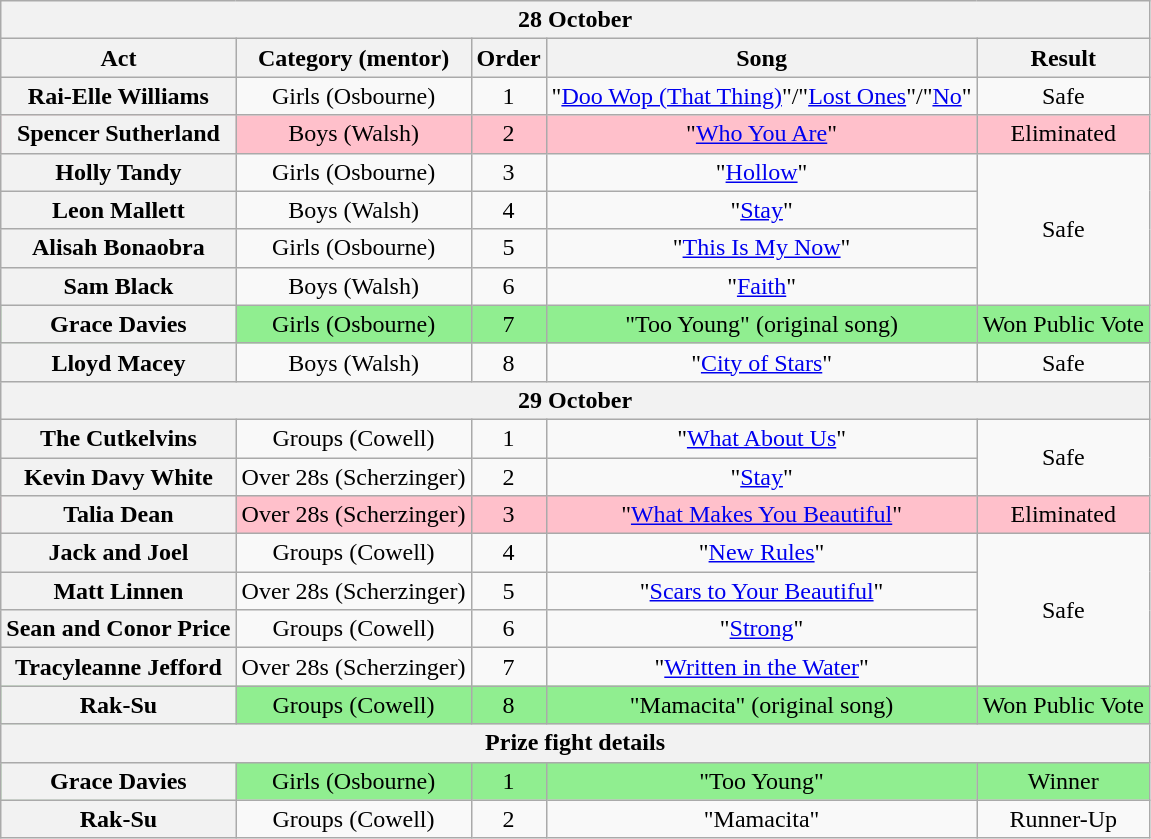<table class="wikitable plainrowheaders" style="text-align:center;">
<tr id="sat1">
<th colspan="5">28 October</th>
</tr>
<tr>
<th scope="col">Act</th>
<th scope="col">Category (mentor)</th>
<th scope="col">Order</th>
<th scope="col">Song</th>
<th scope="col">Result</th>
</tr>
<tr>
<th scope="row">Rai-Elle Williams</th>
<td>Girls (Osbourne)</td>
<td>1</td>
<td>"<a href='#'>Doo Wop (That Thing)</a>"/"<a href='#'>Lost Ones</a>"/"<a href='#'>No</a>"</td>
<td>Safe</td>
</tr>
<tr style="background:pink;">
<th scope="row">Spencer Sutherland</th>
<td>Boys (Walsh)</td>
<td>2</td>
<td>"<a href='#'>Who You Are</a>"</td>
<td>Eliminated</td>
</tr>
<tr>
<th scope="row">Holly Tandy</th>
<td>Girls (Osbourne)</td>
<td>3</td>
<td>"<a href='#'>Hollow</a>"</td>
<td rowspan=4>Safe</td>
</tr>
<tr>
<th scope="row">Leon Mallett</th>
<td>Boys (Walsh)</td>
<td>4</td>
<td>"<a href='#'>Stay</a>"</td>
</tr>
<tr>
<th scope="row">Alisah Bonaobra</th>
<td>Girls (Osbourne)</td>
<td>5</td>
<td>"<a href='#'>This Is My Now</a>"</td>
</tr>
<tr>
<th scope="row">Sam Black</th>
<td>Boys (Walsh)</td>
<td>6</td>
<td>"<a href='#'>Faith</a>"</td>
</tr>
<tr style="background:lightgreen;">
<th scope="row">Grace Davies</th>
<td>Girls (Osbourne)</td>
<td>7</td>
<td>"Too Young" (original song)</td>
<td>Won Public Vote</td>
</tr>
<tr>
<th scope="row">Lloyd Macey</th>
<td>Boys (Walsh)</td>
<td>8</td>
<td>"<a href='#'>City of Stars</a>"</td>
<td>Safe</td>
</tr>
<tr id="sun1">
<th colspan="5">29 October</th>
</tr>
<tr>
<th scope="row">The Cutkelvins</th>
<td>Groups (Cowell)</td>
<td>1</td>
<td>"<a href='#'>What About Us</a>"</td>
<td rowspan=2>Safe</td>
</tr>
<tr>
<th scope="row">Kevin Davy White</th>
<td>Over 28s (Scherzinger)</td>
<td>2</td>
<td>"<a href='#'>Stay</a>"</td>
</tr>
<tr style="background:pink;">
<th scope="row">Talia Dean</th>
<td>Over 28s (Scherzinger)</td>
<td>3</td>
<td>"<a href='#'>What Makes You Beautiful</a>"</td>
<td>Eliminated</td>
</tr>
<tr>
<th scope="row">Jack and Joel</th>
<td>Groups (Cowell)</td>
<td>4</td>
<td>"<a href='#'>New Rules</a>"</td>
<td rowspan=4>Safe</td>
</tr>
<tr>
<th scope="row">Matt Linnen</th>
<td>Over 28s (Scherzinger)</td>
<td>5</td>
<td>"<a href='#'>Scars to Your Beautiful</a>"</td>
</tr>
<tr>
<th scope="row">Sean and Conor Price</th>
<td>Groups (Cowell)</td>
<td>6</td>
<td>"<a href='#'>Strong</a>"</td>
</tr>
<tr>
<th scope="row">Tracyleanne Jefford</th>
<td>Over 28s (Scherzinger)</td>
<td>7</td>
<td>"<a href='#'>Written in the Water</a>"</td>
</tr>
<tr style="background:lightgreen;">
<th scope="row">Rak-Su</th>
<td>Groups (Cowell)</td>
<td>8</td>
<td>"Mamacita" (original song)</td>
<td>Won Public Vote</td>
</tr>
<tr>
<th colspan="5">Prize fight details</th>
</tr>
<tr style="background:lightgreen;">
<th scope="row">Grace Davies</th>
<td>Girls (Osbourne)</td>
<td>1</td>
<td>"Too Young"</td>
<td>Winner</td>
</tr>
<tr>
<th scope="row">Rak-Su</th>
<td>Groups (Cowell)</td>
<td>2</td>
<td>"Mamacita"</td>
<td>Runner-Up</td>
</tr>
</table>
